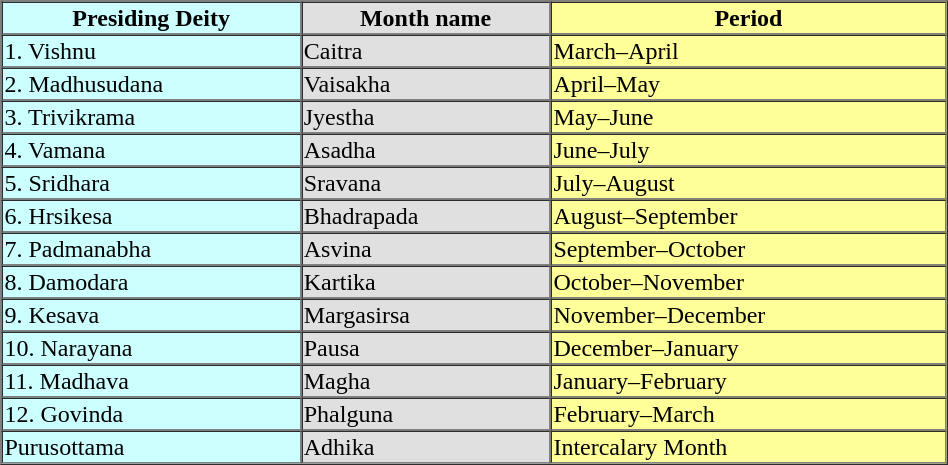<table border="1" cellspacing="0" cellpadding="1" width="50%">
<tr>
<th bgcolor = "#CCFFFF">Presiding Deity</th>
<th bgcolor = "#E0E0E0">Month name</th>
<th bgcolor = "#FFFF99">Period</th>
</tr>
<tr>
<td bgcolor = "#CCFFFF">1. Vishnu</td>
<td bgcolor = "#E0E0E0">Caitra</td>
<td bgcolor = "#FFFF99">March–April</td>
</tr>
<tr>
<td bgcolor = "#CCFFFF">2. Madhusudana</td>
<td bgcolor = "#E0E0E0">Vaisakha</td>
<td bgcolor = "#FFFF99">April–May</td>
</tr>
<tr>
<td bgcolor = "#CCFFFF">3. Trivikrama</td>
<td bgcolor = "#E0E0E0">Jyestha</td>
<td bgcolor = "#FFFF99">May–June</td>
</tr>
<tr>
<td bgcolor = "#CCFFFF">4. Vamana</td>
<td bgcolor = "#E0E0E0">Asadha</td>
<td bgcolor = "#FFFF99">June–July</td>
</tr>
<tr>
<td bgcolor = "#CCFFFF">5. Sridhara</td>
<td bgcolor = "#E0E0E0">Sravana</td>
<td bgcolor = "#FFFF99">July–August</td>
</tr>
<tr>
<td bgcolor = "#CCFFFF">6. Hrsikesa</td>
<td bgcolor = "#E0E0E0">Bhadrapada</td>
<td bgcolor = "#FFFF99">August–September</td>
</tr>
<tr>
<td bgcolor = "#CCFFFF">7. Padmanabha</td>
<td bgcolor = "#E0E0E0">Asvina</td>
<td bgcolor = "#FFFF99">September–October</td>
</tr>
<tr>
<td bgcolor = "#CCFFFF">8. Damodara</td>
<td bgcolor = "#E0E0E0">Kartika</td>
<td bgcolor = "#FFFF99">October–November</td>
</tr>
<tr>
<td bgcolor = "#CCFFFF">9. Kesava</td>
<td bgcolor = "#E0E0E0">Margasirsa</td>
<td bgcolor = "#FFFF99">November–December</td>
</tr>
<tr>
<td bgcolor = "#CCFFFF">10. Narayana</td>
<td bgcolor = "#E0E0E0">Pausa</td>
<td bgcolor = "#FFFF99">December–January</td>
</tr>
<tr>
<td bgcolor = "#CCFFFF">11. Madhava</td>
<td bgcolor = "#E0E0E0">Magha</td>
<td bgcolor = "#FFFF99">January–February</td>
</tr>
<tr>
<td bgcolor = "#CCFFFF">12. Govinda</td>
<td bgcolor = "#E0E0E0">Phalguna</td>
<td bgcolor = "#FFFF99">February–March</td>
</tr>
<tr>
<td bgcolor = "#CCFFFF">Purusottama</td>
<td bgcolor = "#E0E0E0">Adhika</td>
<td bgcolor = "#FFFF99">Intercalary Month</td>
</tr>
</table>
